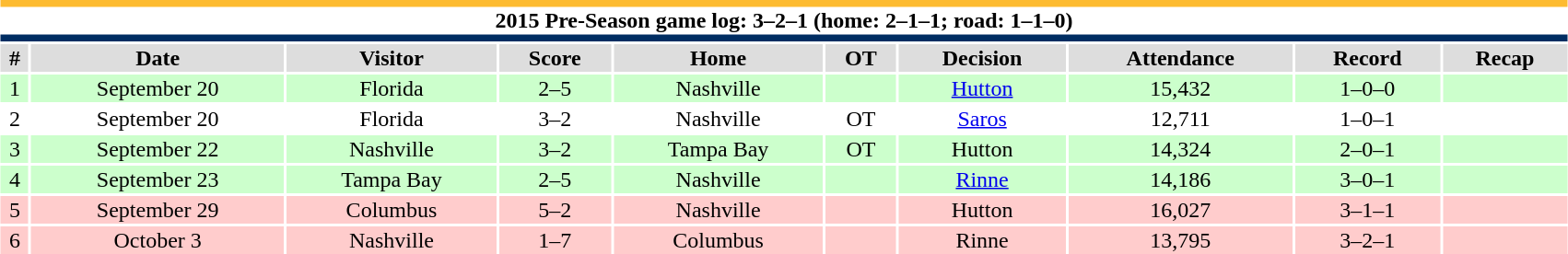<table class="toccolours collapsible collapsed" style="width:90%; clear:both; margin:1.5em auto; text-align:center;">
<tr>
<th colspan=10 style="background:#fff; border-top:#FDBB30 5px solid; border-bottom:#002D62 5px solid;">2015 Pre-Season game log: 3–2–1 (home: 2–1–1; road: 1–1–0)</th>
</tr>
<tr style="text-align:center; background:#ddd;">
<th>#</th>
<th>Date</th>
<th>Visitor</th>
<th>Score</th>
<th>Home</th>
<th>OT</th>
<th>Decision</th>
<th>Attendance</th>
<th>Record</th>
<th>Recap</th>
</tr>
<tr style="text-align:center; background:#cfc;">
<td>1</td>
<td>September 20</td>
<td>Florida</td>
<td>2–5</td>
<td>Nashville</td>
<td></td>
<td><a href='#'>Hutton</a></td>
<td>15,432</td>
<td>1–0–0</td>
<td></td>
</tr>
<tr style="text-align:center; background:#fff;">
<td>2</td>
<td>September 20</td>
<td>Florida</td>
<td>3–2</td>
<td>Nashville</td>
<td>OT</td>
<td><a href='#'>Saros</a></td>
<td>12,711</td>
<td>1–0–1</td>
<td></td>
</tr>
<tr style="text-align:center; background:#cfc;">
<td>3</td>
<td>September 22</td>
<td>Nashville</td>
<td>3–2</td>
<td>Tampa Bay</td>
<td>OT</td>
<td>Hutton</td>
<td>14,324</td>
<td>2–0–1</td>
<td></td>
</tr>
<tr style="text-align:center; background:#cfc;">
<td>4</td>
<td>September 23</td>
<td>Tampa Bay</td>
<td>2–5</td>
<td>Nashville</td>
<td></td>
<td><a href='#'>Rinne</a></td>
<td>14,186</td>
<td>3–0–1</td>
<td></td>
</tr>
<tr style="text-align:center; background:#fcc;">
<td>5</td>
<td>September 29</td>
<td>Columbus</td>
<td>5–2</td>
<td>Nashville</td>
<td></td>
<td>Hutton</td>
<td>16,027</td>
<td>3–1–1</td>
<td></td>
</tr>
<tr style="text-align:center; background:#fcc;">
<td>6</td>
<td>October 3</td>
<td>Nashville</td>
<td>1–7</td>
<td>Columbus</td>
<td></td>
<td>Rinne</td>
<td>13,795</td>
<td>3–2–1</td>
<td></td>
</tr>
</table>
